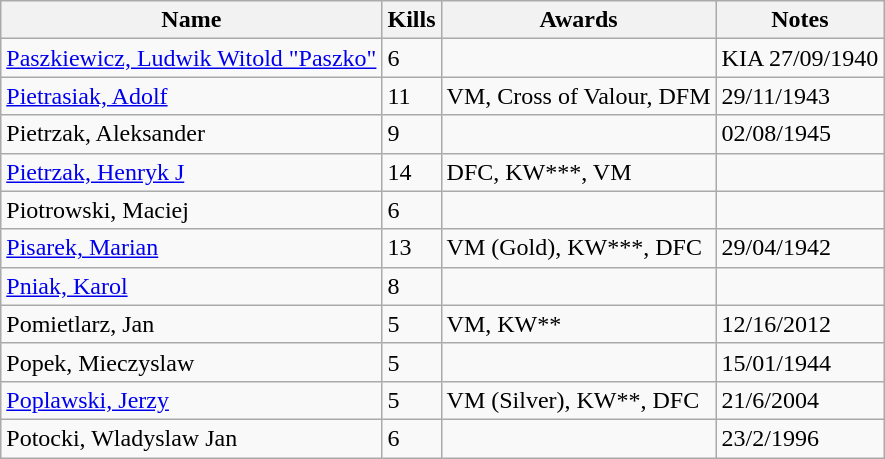<table class=wikitable>
<tr>
<th>Name</th>
<th>Kills</th>
<th>Awards</th>
<th>Notes</th>
</tr>
<tr>
<td><a href='#'>Paszkiewicz, Ludwik Witold "Paszko"</a></td>
<td>6</td>
<td></td>
<td>KIA 27/09/1940</td>
</tr>
<tr>
<td><a href='#'>Pietrasiak, Adolf</a></td>
<td>11</td>
<td>VM, Cross of Valour, DFM</td>
<td>29/11/1943</td>
</tr>
<tr>
<td>Pietrzak, Aleksander</td>
<td>9</td>
<td></td>
<td>02/08/1945</td>
</tr>
<tr>
<td><a href='#'>Pietrzak, Henryk J</a></td>
<td>14</td>
<td>DFC, KW***, VM</td>
<td></td>
</tr>
<tr>
<td>Piotrowski, Maciej</td>
<td>6</td>
<td></td>
<td></td>
</tr>
<tr>
<td><a href='#'>Pisarek, Marian</a></td>
<td>13</td>
<td>VM (Gold), KW***, DFC</td>
<td>29/04/1942</td>
</tr>
<tr>
<td><a href='#'>Pniak, Karol</a></td>
<td>8</td>
<td></td>
<td></td>
</tr>
<tr>
<td>Pomietlarz, Jan</td>
<td>5</td>
<td>VM, KW**</td>
<td>12/16/2012</td>
</tr>
<tr>
<td>Popek, Mieczyslaw</td>
<td>5</td>
<td></td>
<td>15/01/1944</td>
</tr>
<tr>
<td><a href='#'>Poplawski, Jerzy</a></td>
<td>5</td>
<td>VM (Silver), KW**, DFC</td>
<td>21/6/2004</td>
</tr>
<tr>
<td>Potocki, Wladyslaw Jan</td>
<td>6</td>
<td></td>
<td>23/2/1996</td>
</tr>
</table>
